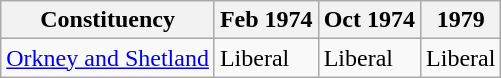<table class="wikitable">
<tr>
<th>Constituency</th>
<th>Feb 1974</th>
<th>Oct 1974</th>
<th>1979</th>
</tr>
<tr>
<td><a href='#'>Orkney and Shetland</a></td>
<td bgcolor=>Liberal</td>
<td bgcolor=>Liberal</td>
<td bgcolor=>Liberal</td>
</tr>
</table>
